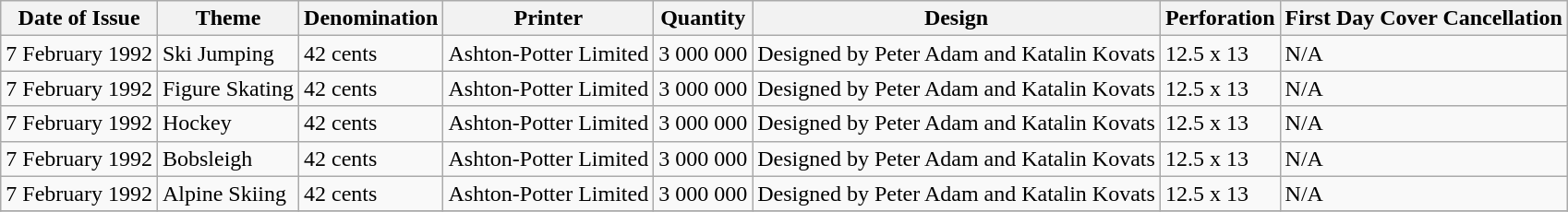<table class="wikitable sortable">
<tr>
<th>Date of Issue</th>
<th>Theme</th>
<th>Denomination</th>
<th>Printer</th>
<th>Quantity</th>
<th>Design</th>
<th>Perforation</th>
<th>First Day Cover Cancellation</th>
</tr>
<tr>
<td>7 February 1992</td>
<td>Ski Jumping</td>
<td>42 cents</td>
<td>Ashton-Potter Limited</td>
<td>3 000 000</td>
<td>Designed by Peter Adam and Katalin Kovats</td>
<td>12.5 x 13</td>
<td>N/A</td>
</tr>
<tr>
<td>7 February 1992</td>
<td>Figure Skating</td>
<td>42 cents</td>
<td>Ashton-Potter Limited</td>
<td>3 000 000</td>
<td>Designed by Peter Adam and Katalin Kovats</td>
<td>12.5 x 13</td>
<td>N/A</td>
</tr>
<tr>
<td>7 February 1992</td>
<td>Hockey</td>
<td>42 cents</td>
<td>Ashton-Potter Limited</td>
<td>3 000 000</td>
<td>Designed by Peter Adam and Katalin Kovats</td>
<td>12.5 x 13</td>
<td>N/A</td>
</tr>
<tr>
<td>7 February 1992</td>
<td>Bobsleigh</td>
<td>42 cents</td>
<td>Ashton-Potter Limited</td>
<td>3 000 000</td>
<td>Designed by Peter Adam and Katalin Kovats</td>
<td>12.5 x 13</td>
<td>N/A</td>
</tr>
<tr>
<td>7 February 1992</td>
<td>Alpine Skiing</td>
<td>42 cents</td>
<td>Ashton-Potter Limited</td>
<td>3 000 000</td>
<td>Designed by Peter Adam and Katalin Kovats</td>
<td>12.5 x 13</td>
<td>N/A</td>
</tr>
<tr>
</tr>
</table>
